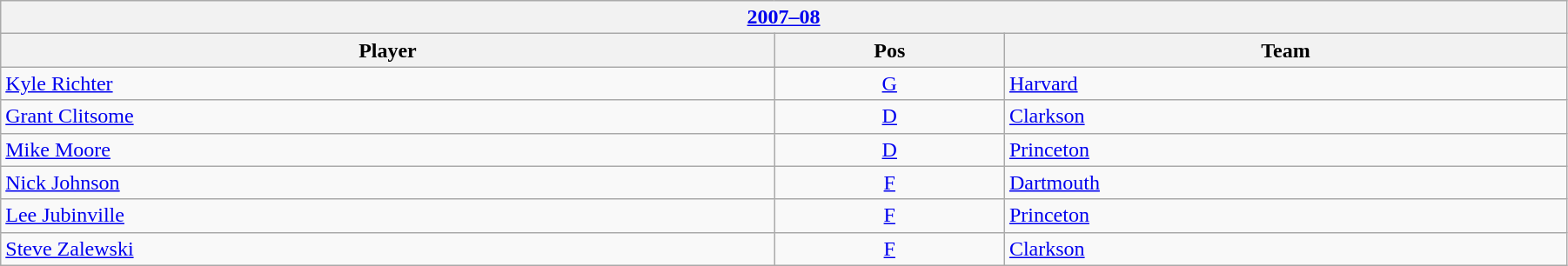<table class="wikitable" width=95%>
<tr>
<th colspan=3><a href='#'>2007–08</a></th>
</tr>
<tr>
<th>Player</th>
<th>Pos</th>
<th>Team</th>
</tr>
<tr>
<td><a href='#'>Kyle Richter</a></td>
<td align=center><a href='#'>G</a></td>
<td><a href='#'>Harvard</a></td>
</tr>
<tr>
<td><a href='#'>Grant Clitsome</a></td>
<td align=center><a href='#'>D</a></td>
<td><a href='#'>Clarkson</a></td>
</tr>
<tr>
<td><a href='#'>Mike Moore</a></td>
<td align=center><a href='#'>D</a></td>
<td><a href='#'>Princeton</a></td>
</tr>
<tr>
<td><a href='#'>Nick Johnson</a></td>
<td align=center><a href='#'>F</a></td>
<td><a href='#'>Dartmouth</a></td>
</tr>
<tr>
<td><a href='#'>Lee Jubinville</a></td>
<td align=center><a href='#'>F</a></td>
<td><a href='#'>Princeton</a></td>
</tr>
<tr>
<td><a href='#'>Steve Zalewski</a></td>
<td align=center><a href='#'>F</a></td>
<td><a href='#'>Clarkson</a></td>
</tr>
</table>
